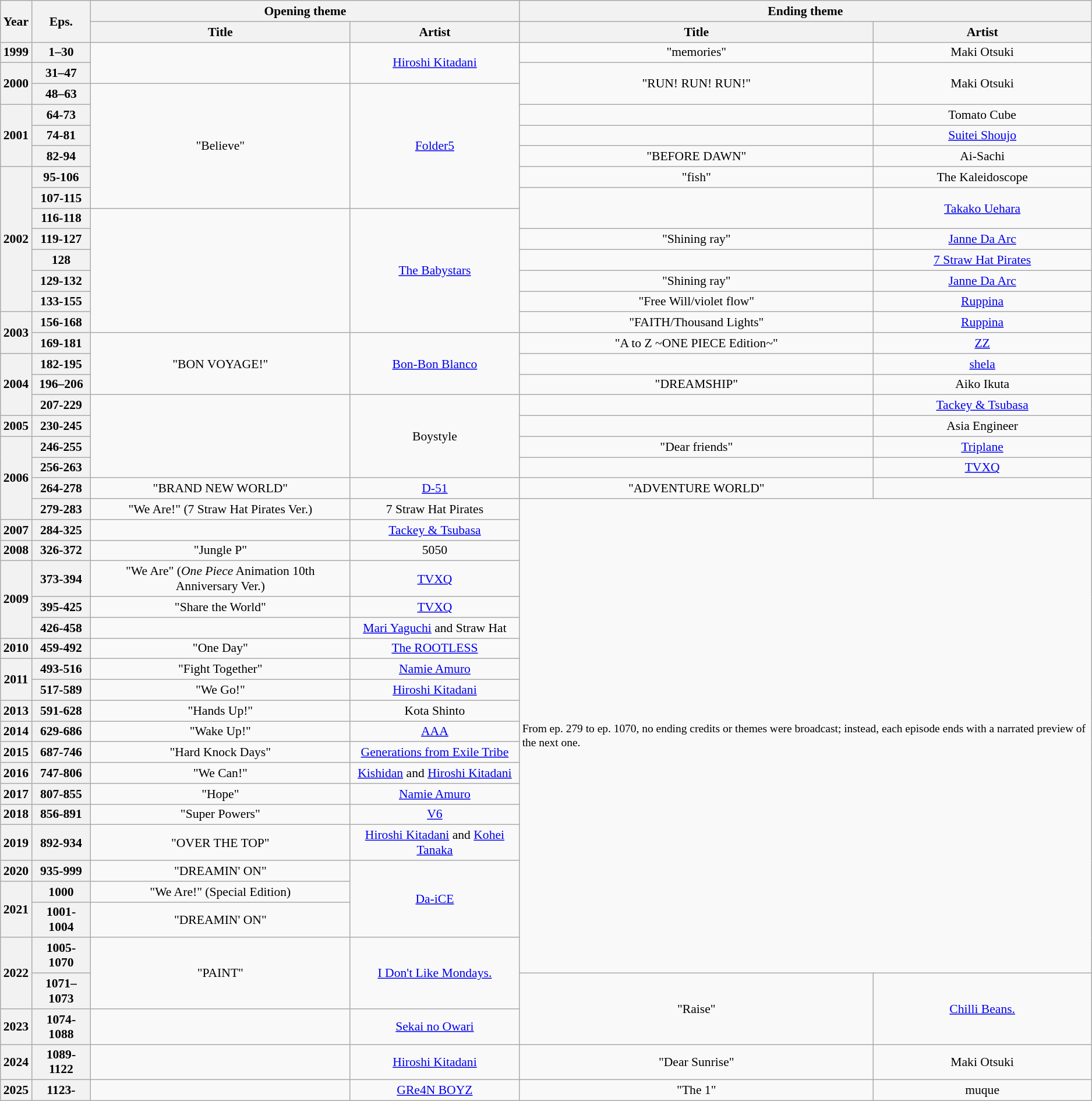<table class="wikitable" style="font-size:90%;text-align:center;">
<tr>
<th rowspan=2>Year</th>
<th rowspan=2>Eps.</th>
<th colspan=2>Opening theme</th>
<th colspan=2>Ending theme</th>
</tr>
<tr>
<th>Title</th>
<th>Artist</th>
<th>Title</th>
<th>Artist</th>
</tr>
<tr>
<th>1999</th>
<th>1–30</th>
<td rowspan=2></td>
<td rowspan=2><a href='#'>Hiroshi Kitadani</a></td>
<td>"memories"</td>
<td>Maki Otsuki</td>
</tr>
<tr>
<th rowspan=2>2000</th>
<th>31–47</th>
<td rowspan=2>"RUN! RUN! RUN!"</td>
<td rowspan=2>Maki Otsuki</td>
</tr>
<tr>
<th>48–63</th>
<td rowspan=6>"Believe"</td>
<td rowspan=6><a href='#'>Folder5</a></td>
</tr>
<tr>
<th rowspan=3>2001</th>
<th>64-73</th>
<td></td>
<td>Tomato Cube</td>
</tr>
<tr>
<th>74-81</th>
<td></td>
<td><a href='#'>Suitei Shoujo</a></td>
</tr>
<tr>
<th>82-94</th>
<td>"BEFORE DAWN"</td>
<td>Ai-Sachi</td>
</tr>
<tr>
<th rowspan=7>2002</th>
<th>95-106</th>
<td>"fish"</td>
<td>The Kaleidoscope</td>
</tr>
<tr>
<th>107-115</th>
<td rowspan=2></td>
<td rowspan=2><a href='#'>Takako Uehara</a></td>
</tr>
<tr>
<th>116-118</th>
<td rowspan=6></td>
<td rowspan=6><a href='#'>The Babystars</a></td>
</tr>
<tr>
<th>119-127</th>
<td>"Shining ray"</td>
<td><a href='#'>Janne Da Arc</a></td>
</tr>
<tr>
<th>128</th>
<td></td>
<td><a href='#'>7 Straw Hat Pirates</a></td>
</tr>
<tr>
<th>129-132</th>
<td>"Shining ray"</td>
<td><a href='#'>Janne Da Arc</a></td>
</tr>
<tr>
<th>133-155</th>
<td>"Free Will/violet flow"</td>
<td><a href='#'>Ruppina</a></td>
</tr>
<tr>
<th rowspan=2>2003</th>
<th>156-168</th>
<td>"FAITH/Thousand Lights"</td>
<td><a href='#'>Ruppina</a></td>
</tr>
<tr>
<th>169-181</th>
<td rowspan=3>"BON VOYAGE!"</td>
<td rowspan=3><a href='#'>Bon-Bon Blanco</a></td>
<td>"A to Z ~ONE PIECE Edition~"</td>
<td><a href='#'>ZZ</a></td>
</tr>
<tr>
<th rowspan=3>2004</th>
<th>182-195</th>
<td></td>
<td><a href='#'>shela</a></td>
</tr>
<tr>
<th>196–206</th>
<td>"DREAMSHIP"</td>
<td>Aiko Ikuta</td>
</tr>
<tr>
<th>207-229</th>
<td rowspan=4></td>
<td rowspan=4>Boystyle</td>
<td></td>
<td><a href='#'>Tackey & Tsubasa</a></td>
</tr>
<tr>
<th>2005</th>
<th>230-245</th>
<td></td>
<td>Asia Engineer</td>
</tr>
<tr>
<th rowspan=4>2006</th>
<th>246-255</th>
<td>"Dear friends"</td>
<td><a href='#'>Triplane</a></td>
</tr>
<tr>
<th>256-263</th>
<td></td>
<td><a href='#'>TVXQ</a></td>
</tr>
<tr>
<th>264-278</th>
<td>"BRAND NEW WORLD"</td>
<td><a href='#'>D-51</a></td>
<td>"ADVENTURE WORLD"</td>
<td></td>
</tr>
<tr>
<th>279-283</th>
<td>"We Are!" (7 Straw Hat Pirates Ver.)</td>
<td>7 Straw Hat Pirates</td>
<td rowspan=20 colspan=2 style="font-size:90%;text-align:left;">From ep. 279 to ep. 1070, no ending credits or themes were broadcast; instead, each episode ends with a narrated preview of the next one.</td>
</tr>
<tr>
<th>2007</th>
<th>284-325</th>
<td></td>
<td><a href='#'>Tackey & Tsubasa</a></td>
</tr>
<tr>
<th>2008</th>
<th>326-372</th>
<td>"Jungle P"</td>
<td>5050</td>
</tr>
<tr>
<th rowspan=3>2009</th>
<th>373-394</th>
<td>"We Are" (<em>One Piece</em> Animation 10th Anniversary Ver.)</td>
<td><a href='#'>TVXQ</a></td>
</tr>
<tr>
<th>395-425</th>
<td>"Share the World"</td>
<td><a href='#'>TVXQ</a></td>
</tr>
<tr>
<th>426-458</th>
<td></td>
<td><a href='#'>Mari Yaguchi</a> and Straw Hat</td>
</tr>
<tr>
<th>2010</th>
<th>459-492</th>
<td>"One Day"</td>
<td><a href='#'>The ROOTLESS</a></td>
</tr>
<tr>
<th rowspan=2>2011</th>
<th>493-516</th>
<td>"Fight Together"</td>
<td><a href='#'>Namie Amuro</a></td>
</tr>
<tr>
<th>517-589</th>
<td>"We Go!"</td>
<td><a href='#'>Hiroshi Kitadani</a></td>
</tr>
<tr>
<th>2013</th>
<th>591-628</th>
<td>"Hands Up!"</td>
<td>Kota Shinto</td>
</tr>
<tr>
<th>2014</th>
<th>629-686</th>
<td>"Wake Up!"</td>
<td><a href='#'>AAA</a></td>
</tr>
<tr>
<th>2015</th>
<th>687-746</th>
<td>"Hard Knock Days"</td>
<td><a href='#'>Generations from Exile Tribe</a></td>
</tr>
<tr>
<th>2016</th>
<th>747-806</th>
<td>"We Can!"</td>
<td><a href='#'>Kishidan</a> and <a href='#'>Hiroshi Kitadani</a></td>
</tr>
<tr>
<th>2017</th>
<th>807-855</th>
<td>"Hope"</td>
<td><a href='#'>Namie Amuro</a></td>
</tr>
<tr>
<th>2018</th>
<th>856-891</th>
<td>"Super Powers"</td>
<td><a href='#'>V6</a></td>
</tr>
<tr>
<th>2019</th>
<th>892-934</th>
<td>"OVER THE TOP"</td>
<td><a href='#'>Hiroshi Kitadani</a> and <a href='#'>Kohei Tanaka</a></td>
</tr>
<tr>
<th>2020</th>
<th>935-999</th>
<td>"DREAMIN' ON"</td>
<td rowspan=3><a href='#'>Da-iCE</a></td>
</tr>
<tr>
<th rowspan=2>2021</th>
<th>1000</th>
<td>"We Are!" (Special Edition)</td>
</tr>
<tr>
<th>1001-1004</th>
<td>"DREAMIN' ON"</td>
</tr>
<tr>
<th rowspan=2>2022</th>
<th>1005-1070</th>
<td rowspan=2>"PAINT"</td>
<td rowspan=2><a href='#'>I Don't Like Mondays.</a></td>
</tr>
<tr>
<th>1071–1073</th>
<td rowspan=2>"Raise"</td>
<td rowspan=2><a href='#'>Chilli Beans.</a></td>
</tr>
<tr>
<th>2023</th>
<th>1074-1088</th>
<td></td>
<td><a href='#'>Sekai no Owari</a></td>
</tr>
<tr>
<th>2024</th>
<th>1089-1122</th>
<td></td>
<td><a href='#'>Hiroshi Kitadani</a></td>
<td>"Dear Sunrise"</td>
<td>Maki Otsuki</td>
</tr>
<tr>
<th>2025</th>
<th>1123-</th>
<td></td>
<td><a href='#'>GRe4N BOYZ</a></td>
<td>"The 1"</td>
<td>muque</td>
</tr>
</table>
